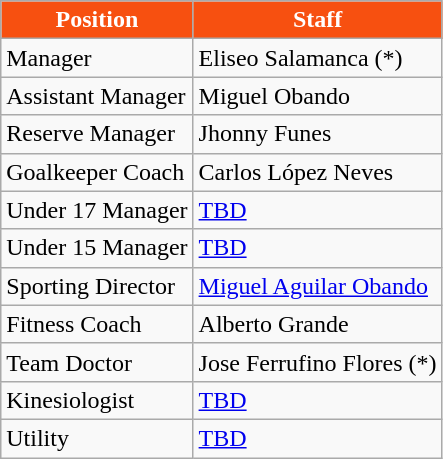<table class="wikitable">
<tr>
<th style="color:White; background:#F75010;;">Position</th>
<th style="color:White; background:#F75010;;">Staff</th>
</tr>
<tr>
<td>Manager</td>
<td> Eliseo Salamanca (*)</td>
</tr>
<tr>
<td>Assistant Manager</td>
<td> Miguel Obando</td>
</tr>
<tr>
<td>Reserve Manager</td>
<td> Jhonny Funes</td>
</tr>
<tr>
<td>Goalkeeper Coach</td>
<td> Carlos López Neves</td>
</tr>
<tr>
<td>Under 17 Manager</td>
<td> <a href='#'>TBD</a></td>
</tr>
<tr>
<td>Under 15 Manager</td>
<td> <a href='#'>TBD</a></td>
</tr>
<tr>
<td>Sporting Director</td>
<td> <a href='#'>Miguel Aguilar Obando</a></td>
</tr>
<tr>
<td>Fitness Coach</td>
<td> Alberto Grande</td>
</tr>
<tr>
<td>Team Doctor</td>
<td> Jose Ferrufino Flores (*)</td>
</tr>
<tr>
<td>Kinesiologist</td>
<td> <a href='#'>TBD</a></td>
</tr>
<tr>
<td>Utility</td>
<td> <a href='#'>TBD</a></td>
</tr>
</table>
